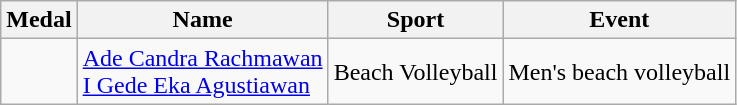<table class="wikitable sortable">
<tr>
<th>Medal</th>
<th>Name</th>
<th>Sport</th>
<th>Event</th>
</tr>
<tr>
<td></td>
<td><a href='#'>Ade Candra Rachmawan</a> <br> <a href='#'>I Gede Eka Agustiawan</a></td>
<td>Beach Volleyball</td>
<td>Men's beach volleyball</td>
</tr>
</table>
